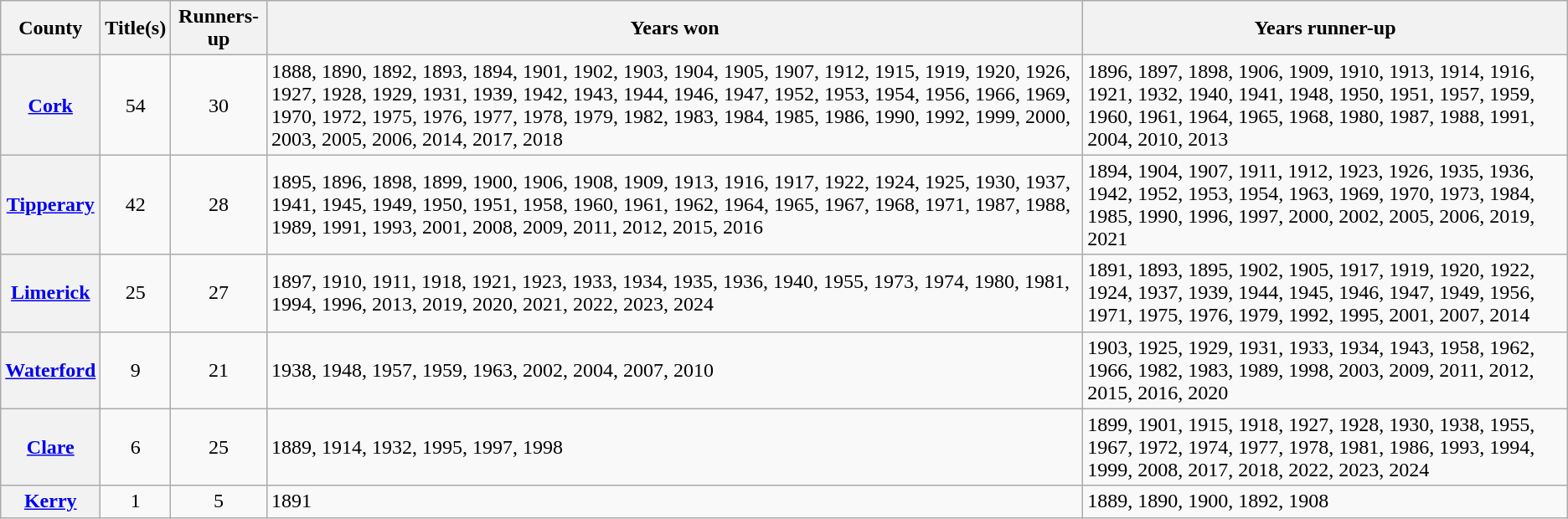<table class="wikitable plainrowheaders sortable">
<tr>
<th scope="col">County</th>
<th>Title(s)</th>
<th scope="col">Runners-up</th>
<th class="unsortable" scope="col">Years won</th>
<th class="unsortable" scope="col">Years runner-up</th>
</tr>
<tr>
<th scope="row"> <a href='#'>Cork</a></th>
<td align="center">54</td>
<td align="center">30</td>
<td>1888, 1890, 1892, 1893, 1894, 1901, 1902, 1903, 1904, 1905, 1907, 1912, 1915, 1919, 1920, 1926, 1927, 1928, 1929, 1931, 1939, 1942, 1943, 1944, 1946, 1947, 1952, 1953, 1954, 1956, 1966, 1969, 1970, 1972, 1975, 1976, 1977, 1978, 1979, 1982, 1983, 1984, 1985, 1986, 1990, 1992, 1999, 2000, 2003, 2005, 2006, 2014, 2017, 2018</td>
<td>1896, 1897, 1898, 1906, 1909, 1910, 1913, 1914, 1916, 1921, 1932, 1940, 1941, 1948, 1950, 1951, 1957, 1959, 1960, 1961, 1964, 1965, 1968, 1980, 1987, 1988, 1991, 2004, 2010, 2013</td>
</tr>
<tr>
<th scope="row"> <a href='#'>Tipperary</a></th>
<td align="center">42</td>
<td align="center">28</td>
<td>1895, 1896, 1898, 1899, 1900, 1906, 1908, 1909, 1913, 1916, 1917, 1922, 1924, 1925, 1930, 1937, 1941, 1945, 1949, 1950, 1951, 1958, 1960, 1961, 1962, 1964, 1965, 1967, 1968, 1971, 1987, 1988, 1989, 1991, 1993, 2001, 2008, 2009, 2011, 2012, 2015, 2016</td>
<td>1894, 1904, 1907, 1911, 1912, 1923, 1926, 1935, 1936, 1942, 1952, 1953, 1954, 1963, 1969, 1970, 1973, 1984, 1985, 1990, 1996, 1997, 2000, 2002, 2005, 2006, 2019, 2021</td>
</tr>
<tr>
<th scope="row"> <a href='#'>Limerick</a></th>
<td align="center">25</td>
<td align="center">27</td>
<td>1897, 1910, 1911, 1918, 1921, 1923, 1933, 1934, 1935, 1936, 1940, 1955, 1973, 1974, 1980, 1981, 1994, 1996, 2013, 2019, 2020, 2021, 2022, 2023, 2024</td>
<td>1891, 1893, 1895, 1902, 1905, 1917, 1919, 1920, 1922, 1924, 1937, 1939, 1944, 1945, 1946, 1947, 1949, 1956, 1971, 1975, 1976, 1979, 1992, 1995, 2001, 2007, 2014</td>
</tr>
<tr>
<th scope="row"> <a href='#'>Waterford</a></th>
<td align="center">9</td>
<td align="center">21</td>
<td>1938, 1948, 1957, 1959, 1963, 2002, 2004, 2007, 2010</td>
<td>1903, 1925, 1929, 1931, 1933, 1934, 1943, 1958, 1962, 1966, 1982, 1983, 1989, 1998, 2003, 2009, 2011, 2012, 2015, 2016, 2020</td>
</tr>
<tr>
<th scope="row"> <a href='#'>Clare</a></th>
<td align="center">6</td>
<td align="center">25</td>
<td>1889, 1914, 1932, 1995, 1997, 1998</td>
<td>1899, 1901, 1915, 1918, 1927, 1928, 1930, 1938, 1955, 1967, 1972, 1974, 1977, 1978, 1981, 1986, 1993, 1994, 1999, 2008, 2017, 2018, 2022, 2023, 2024</td>
</tr>
<tr>
<th scope="row"> <a href='#'>Kerry</a></th>
<td align="center">1</td>
<td align="center">5</td>
<td>1891</td>
<td>1889, 1890, 1900, 1892, 1908</td>
</tr>
</table>
